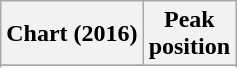<table class="wikitable sortable plainrowheaders" style="text-align:center">
<tr>
<th scope="col">Chart (2016)</th>
<th scope="col">Peak<br>position</th>
</tr>
<tr>
</tr>
<tr>
</tr>
</table>
